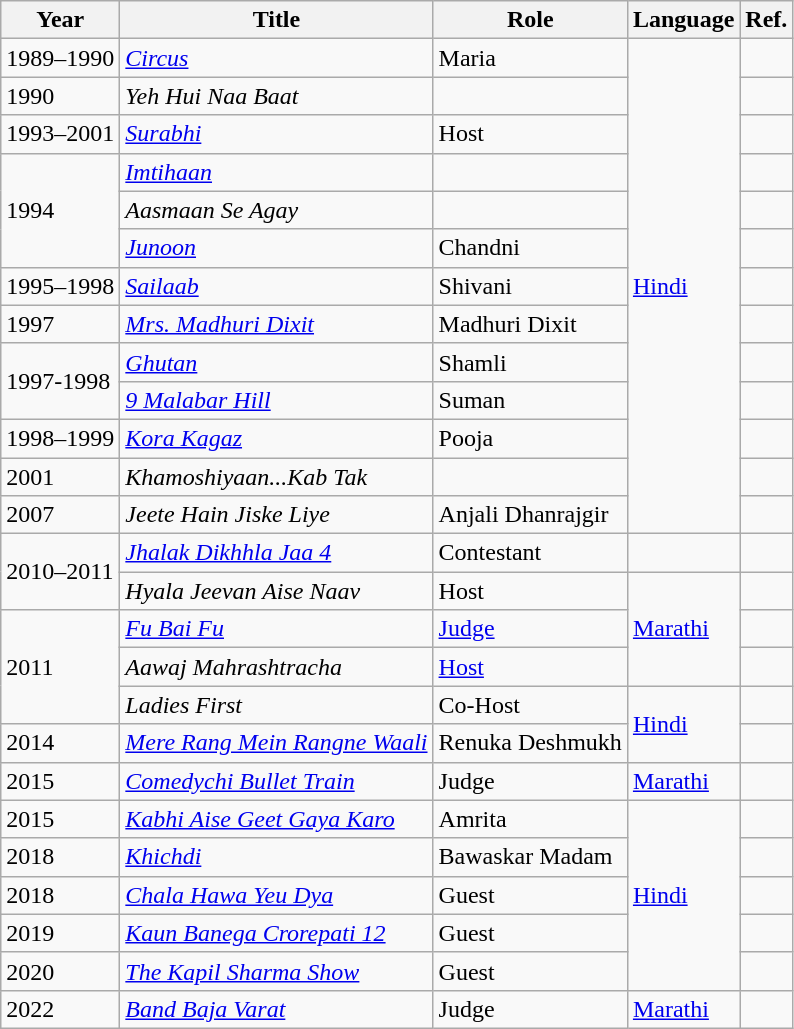<table class="wikitable sortable">
<tr>
<th>Year</th>
<th>Title</th>
<th>Role</th>
<th>Language</th>
<th>Ref.</th>
</tr>
<tr>
<td>1989–1990</td>
<td><em><a href='#'>Circus</a></em></td>
<td>Maria</td>
<td rowspan="13"><a href='#'>Hindi</a></td>
<td></td>
</tr>
<tr>
<td>1990</td>
<td><em>Yeh Hui Naa Baat</em></td>
<td></td>
</tr>
<tr>
<td>1993–2001</td>
<td><em><a href='#'>Surabhi</a></em></td>
<td>Host</td>
<td></td>
</tr>
<tr>
<td rowspan="3">1994</td>
<td><em><a href='#'>Imtihaan</a></em></td>
<td></td>
<td></td>
</tr>
<tr>
<td><em>Aasmaan Se Agay</em></td>
<td></td>
<td></td>
</tr>
<tr>
<td><em><a href='#'>Junoon</a></em></td>
<td>Chandni</td>
<td></td>
</tr>
<tr>
<td>1995–1998</td>
<td><em><a href='#'>Sailaab</a></em></td>
<td>Shivani</td>
<td></td>
</tr>
<tr>
<td>1997</td>
<td><em><a href='#'>Mrs. Madhuri Dixit</a></em></td>
<td>Madhuri Dixit</td>
<td></td>
</tr>
<tr>
<td rowspan="2">1997-1998</td>
<td><em><a href='#'>Ghutan</a></em></td>
<td>Shamli</td>
<td></td>
</tr>
<tr>
<td><em><a href='#'>9 Malabar Hill</a></em></td>
<td>Suman</td>
<td></td>
</tr>
<tr>
<td>1998–1999</td>
<td><em><a href='#'>Kora Kagaz</a></em></td>
<td>Pooja</td>
<td></td>
</tr>
<tr>
<td>2001</td>
<td><em>Khamoshiyaan...Kab Tak</em></td>
<td></td>
<td></td>
</tr>
<tr>
<td>2007</td>
<td><em>Jeete Hain Jiske Liye</em></td>
<td>Anjali Dhanrajgir</td>
<td></td>
</tr>
<tr>
<td rowspan="2">2010–2011</td>
<td><em><a href='#'>Jhalak Dikhhla Jaa 4</a></em></td>
<td>Contestant</td>
<td></td>
</tr>
<tr>
<td><em>Hyala Jeevan Aise Naav</em></td>
<td>Host</td>
<td rowspan="3"><a href='#'>Marathi</a></td>
<td></td>
</tr>
<tr>
<td rowspan="3">2011</td>
<td><em><a href='#'>Fu Bai Fu</a></em></td>
<td><a href='#'>Judge</a></td>
<td></td>
</tr>
<tr>
<td><em>Aawaj Mahrashtracha</em></td>
<td><a href='#'>Host</a></td>
<td></td>
</tr>
<tr>
<td><em>Ladies First</em></td>
<td>Co-Host</td>
<td rowspan="2"><a href='#'>Hindi</a></td>
<td></td>
</tr>
<tr>
<td>2014</td>
<td><em><a href='#'>Mere Rang Mein Rangne Waali</a></em></td>
<td>Renuka Deshmukh</td>
<td></td>
</tr>
<tr>
<td>2015</td>
<td><em><a href='#'>Comedychi Bullet Train</a></em></td>
<td>Judge</td>
<td><a href='#'>Marathi</a></td>
<td></td>
</tr>
<tr>
<td>2015</td>
<td><em><a href='#'>Kabhi Aise Geet Gaya Karo</a></em></td>
<td>Amrita</td>
<td rowspan="5"><a href='#'>Hindi</a></td>
<td></td>
</tr>
<tr>
<td>2018</td>
<td><em><a href='#'>Khichdi</a></em></td>
<td>Bawaskar Madam</td>
<td></td>
</tr>
<tr>
<td>2018</td>
<td><em><a href='#'>Chala Hawa Yeu Dya</a></em></td>
<td>Guest</td>
<td></td>
</tr>
<tr>
<td>2019</td>
<td><em><a href='#'>Kaun Banega Crorepati 12</a></em></td>
<td>Guest</td>
<td></td>
</tr>
<tr>
<td>2020</td>
<td><em><a href='#'>The Kapil Sharma Show</a></em></td>
<td>Guest</td>
<td></td>
</tr>
<tr>
<td>2022</td>
<td><em><a href='#'>Band Baja Varat</a></em></td>
<td>Judge</td>
<td><a href='#'>Marathi</a></td>
<td></td>
</tr>
</table>
